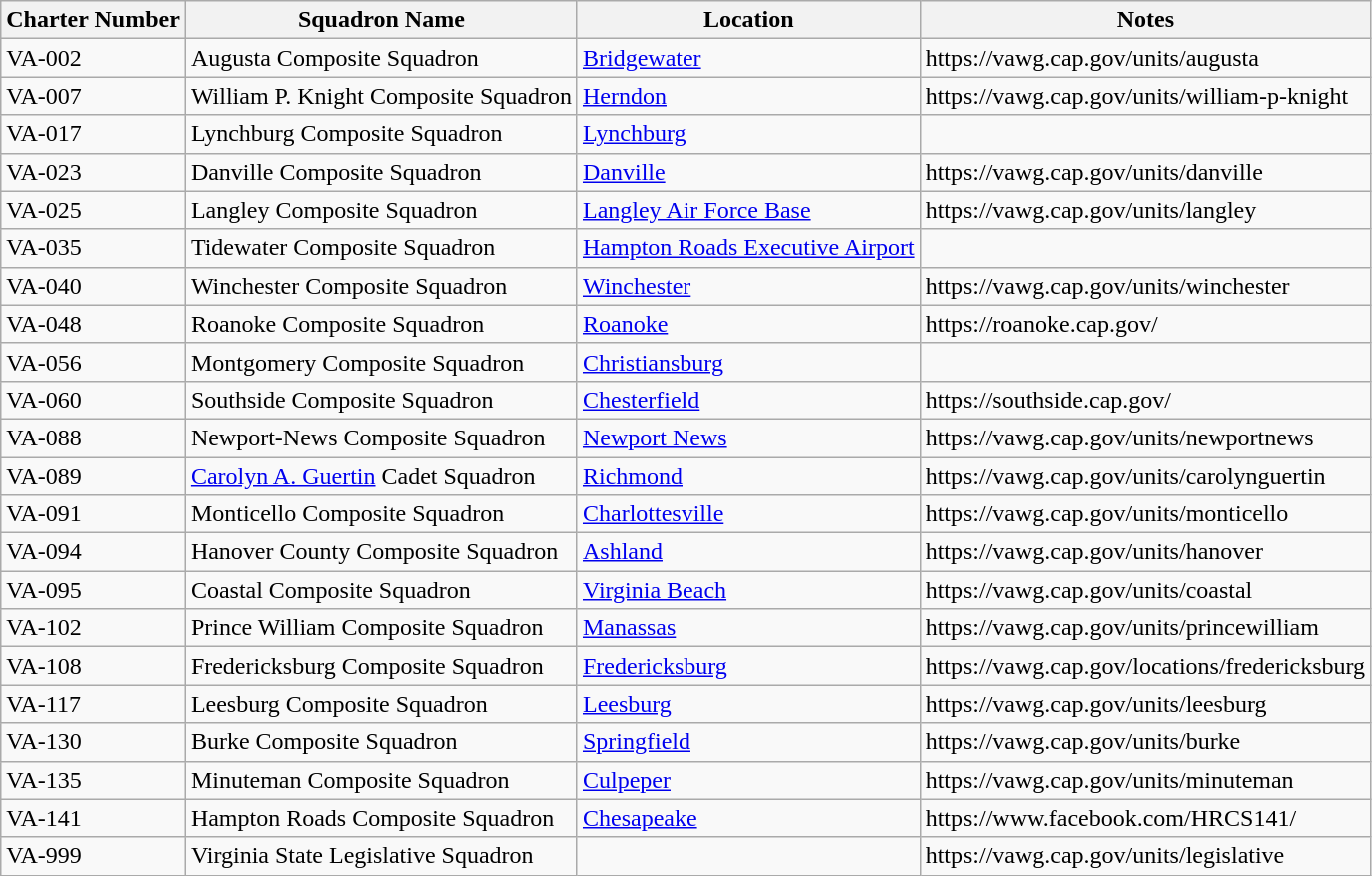<table class="wikitable">
<tr>
<th>Charter Number</th>
<th>Squadron Name</th>
<th>Location</th>
<th>Notes</th>
</tr>
<tr>
<td>VA-002</td>
<td>Augusta Composite Squadron</td>
<td><a href='#'>Bridgewater</a></td>
<td>https://vawg.cap.gov/units/augusta</td>
</tr>
<tr>
<td>VA-007</td>
<td>William P. Knight Composite Squadron</td>
<td><a href='#'>Herndon</a></td>
<td>https://vawg.cap.gov/units/william-p-knight</td>
</tr>
<tr>
<td>VA-017</td>
<td>Lynchburg Composite Squadron</td>
<td><a href='#'>Lynchburg</a></td>
<td></td>
</tr>
<tr>
<td>VA-023</td>
<td>Danville Composite Squadron</td>
<td><a href='#'>Danville</a></td>
<td>https://vawg.cap.gov/units/danville</td>
</tr>
<tr>
<td>VA-025</td>
<td>Langley Composite Squadron</td>
<td><a href='#'>Langley Air Force Base</a></td>
<td>https://vawg.cap.gov/units/langley</td>
</tr>
<tr>
<td>VA-035</td>
<td>Tidewater Composite Squadron</td>
<td><a href='#'>Hampton Roads Executive Airport</a></td>
<td></td>
</tr>
<tr>
<td>VA-040</td>
<td>Winchester Composite Squadron</td>
<td><a href='#'>Winchester</a></td>
<td>https://vawg.cap.gov/units/winchester</td>
</tr>
<tr>
<td>VA-048</td>
<td>Roanoke Composite Squadron</td>
<td><a href='#'>Roanoke</a></td>
<td>https://roanoke.cap.gov/</td>
</tr>
<tr>
<td>VA-056</td>
<td>Montgomery Composite Squadron</td>
<td><a href='#'>Christiansburg</a></td>
<td></td>
</tr>
<tr>
<td>VA-060</td>
<td>Southside Composite Squadron</td>
<td><a href='#'>Chesterfield</a></td>
<td>https://southside.cap.gov/</td>
</tr>
<tr>
<td>VA-088</td>
<td>Newport-News Composite Squadron</td>
<td><a href='#'>Newport News</a></td>
<td>https://vawg.cap.gov/units/newportnews</td>
</tr>
<tr>
<td>VA-089</td>
<td><a href='#'>Carolyn A. Guertin</a> Cadet Squadron</td>
<td><a href='#'>Richmond</a></td>
<td>https://vawg.cap.gov/units/carolynguertin</td>
</tr>
<tr>
<td>VA-091</td>
<td>Monticello Composite Squadron</td>
<td><a href='#'>Charlottesville</a></td>
<td>https://vawg.cap.gov/units/monticello</td>
</tr>
<tr>
<td>VA-094</td>
<td>Hanover County Composite Squadron</td>
<td><a href='#'>Ashland</a></td>
<td>https://vawg.cap.gov/units/hanover</td>
</tr>
<tr>
<td>VA-095</td>
<td>Coastal Composite Squadron</td>
<td><a href='#'>Virginia Beach</a></td>
<td>https://vawg.cap.gov/units/coastal</td>
</tr>
<tr>
<td>VA-102</td>
<td>Prince William Composite Squadron</td>
<td><a href='#'>Manassas</a></td>
<td>https://vawg.cap.gov/units/princewilliam</td>
</tr>
<tr>
<td>VA-108</td>
<td>Fredericksburg Composite Squadron</td>
<td><a href='#'>Fredericksburg</a></td>
<td>https://vawg.cap.gov/locations/fredericksburg</td>
</tr>
<tr>
<td>VA-117</td>
<td>Leesburg Composite Squadron</td>
<td><a href='#'>Leesburg</a></td>
<td>https://vawg.cap.gov/units/leesburg</td>
</tr>
<tr>
<td>VA-130</td>
<td>Burke Composite Squadron</td>
<td><a href='#'>Springfield</a></td>
<td>https://vawg.cap.gov/units/burke</td>
</tr>
<tr>
<td>VA-135</td>
<td>Minuteman Composite Squadron</td>
<td><a href='#'>Culpeper</a></td>
<td>https://vawg.cap.gov/units/minuteman</td>
</tr>
<tr>
<td>VA-141</td>
<td>Hampton Roads Composite Squadron</td>
<td><a href='#'>Chesapeake</a></td>
<td>https://www.facebook.com/HRCS141/</td>
</tr>
<tr>
<td>VA-999</td>
<td>Virginia State Legislative Squadron</td>
<td></td>
<td>https://vawg.cap.gov/units/legislative</td>
</tr>
</table>
